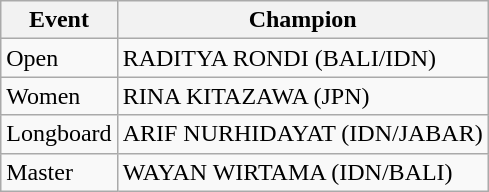<table class="wikitable">
<tr>
<th>Event</th>
<th>Champion</th>
</tr>
<tr>
<td>Open</td>
<td>RADITYA RONDI (BALI/IDN)</td>
</tr>
<tr>
<td>Women</td>
<td>RINA KITAZAWA (JPN)</td>
</tr>
<tr>
<td>Longboard</td>
<td>ARIF NURHIDAYAT (IDN/JABAR)</td>
</tr>
<tr>
<td>Master</td>
<td>WAYAN WIRTAMA (IDN/BALI)</td>
</tr>
</table>
